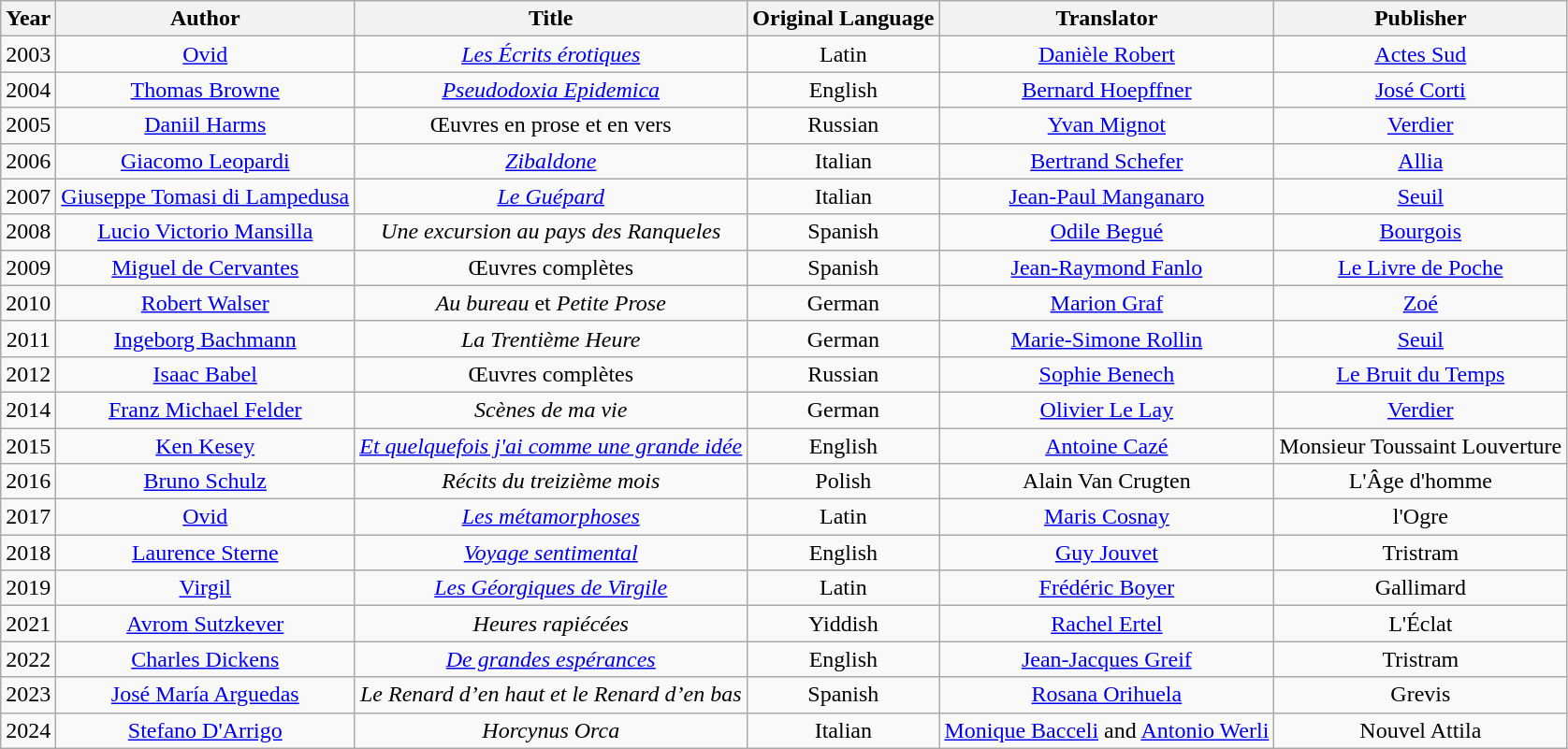<table class="wikitable" style="text-align:center">
<tr>
<th>Year</th>
<th>Author</th>
<th>Title</th>
<th>Original Language</th>
<th>Translator</th>
<th>Publisher</th>
</tr>
<tr>
<td>2003</td>
<td><a href='#'>Ovid</a></td>
<td><em><a href='#'>Les Écrits érotiques</a></em></td>
<td>Latin</td>
<td><a href='#'>Danièle Robert</a></td>
<td><a href='#'>Actes Sud</a></td>
</tr>
<tr>
<td>2004</td>
<td><a href='#'>Thomas Browne</a></td>
<td><em><a href='#'>Pseudodoxia Epidemica</a></em></td>
<td>English</td>
<td><a href='#'>Bernard Hoepffner</a></td>
<td><a href='#'>José Corti</a></td>
</tr>
<tr>
<td>2005</td>
<td><a href='#'>Daniil Harms</a></td>
<td>Œuvres en prose et en vers</td>
<td>Russian</td>
<td><a href='#'>Yvan Mignot</a></td>
<td><a href='#'>Verdier</a></td>
</tr>
<tr>
<td>2006</td>
<td><a href='#'>Giacomo Leopardi</a></td>
<td><em><a href='#'>Zibaldone</a></em></td>
<td>Italian</td>
<td><a href='#'>Bertrand Schefer</a></td>
<td><a href='#'>Allia</a></td>
</tr>
<tr>
<td>2007</td>
<td><a href='#'>Giuseppe Tomasi di Lampedusa</a></td>
<td><em><a href='#'>Le Guépard</a></em></td>
<td>Italian</td>
<td><a href='#'>Jean-Paul Manganaro</a></td>
<td><a href='#'>Seuil</a></td>
</tr>
<tr>
<td>2008</td>
<td><a href='#'>Lucio Victorio Mansilla</a></td>
<td><em>Une excursion au pays des Ranqueles</em></td>
<td>Spanish</td>
<td><a href='#'>Odile Begué</a></td>
<td><a href='#'>Bourgois</a></td>
</tr>
<tr>
<td>2009</td>
<td><a href='#'>Miguel de Cervantes</a></td>
<td>Œuvres complètes</td>
<td>Spanish</td>
<td><a href='#'>Jean-Raymond Fanlo</a></td>
<td><a href='#'>Le Livre de Poche</a></td>
</tr>
<tr>
<td>2010</td>
<td><a href='#'>Robert Walser</a></td>
<td><em>Au bureau</em> et <em>Petite Prose</em></td>
<td>German</td>
<td><a href='#'>Marion Graf</a></td>
<td><a href='#'>Zoé</a></td>
</tr>
<tr>
<td>2011</td>
<td><a href='#'>Ingeborg Bachmann</a></td>
<td><em>La Trentième Heure</em></td>
<td>German</td>
<td><a href='#'>Marie-Simone Rollin</a></td>
<td><a href='#'>Seuil</a></td>
</tr>
<tr>
<td>2012</td>
<td><a href='#'>Isaac Babel</a></td>
<td>Œuvres complètes</td>
<td>Russian</td>
<td><a href='#'>Sophie Benech</a></td>
<td><a href='#'>Le Bruit du Temps</a></td>
</tr>
<tr>
<td>2014</td>
<td><a href='#'>Franz Michael Felder</a></td>
<td><em>Scènes de ma vie</em></td>
<td>German</td>
<td><a href='#'>Olivier Le Lay</a></td>
<td><a href='#'>Verdier</a></td>
</tr>
<tr>
<td>2015</td>
<td><a href='#'>Ken Kesey</a></td>
<td><em><a href='#'>Et quelquefois j'ai comme une grande idée</a></em></td>
<td>English</td>
<td><a href='#'>Antoine Cazé</a></td>
<td>Monsieur Toussaint Louverture</td>
</tr>
<tr>
<td>2016</td>
<td><a href='#'>Bruno Schulz</a></td>
<td><em>Récits du treizième mois</em></td>
<td>Polish</td>
<td>Alain Van Crugten</td>
<td>L'Âge d'homme</td>
</tr>
<tr>
<td>2017</td>
<td><a href='#'>Ovid</a></td>
<td><em><a href='#'>Les métamorphoses</a></em></td>
<td>Latin</td>
<td><a href='#'>Maris Cosnay</a></td>
<td>l'Ogre</td>
</tr>
<tr>
<td>2018</td>
<td><a href='#'>Laurence Sterne</a></td>
<td><em><a href='#'>Voyage sentimental</a></em></td>
<td>English</td>
<td><a href='#'>Guy Jouvet</a></td>
<td>Tristram</td>
</tr>
<tr>
<td>2019</td>
<td><a href='#'>Virgil</a></td>
<td><em><a href='#'>Les Géorgiques de Virgile</a></em></td>
<td>Latin</td>
<td><a href='#'>Frédéric Boyer</a></td>
<td>Gallimard</td>
</tr>
<tr>
<td>2021</td>
<td><a href='#'>Avrom Sutzkever</a></td>
<td><em>Heures rapiécées</em></td>
<td>Yiddish</td>
<td><a href='#'>Rachel Ertel</a></td>
<td>L'Éclat</td>
</tr>
<tr>
<td>2022</td>
<td><a href='#'>Charles Dickens</a></td>
<td><em><a href='#'>De grandes espérances</a></em></td>
<td>English</td>
<td><a href='#'>Jean-Jacques Greif</a></td>
<td>Tristram</td>
</tr>
<tr>
<td>2023</td>
<td><a href='#'>José María Arguedas</a></td>
<td><em>Le Renard d’en haut et le Renard d’en bas</em></td>
<td>Spanish</td>
<td><a href='#'>Rosana Orihuela</a></td>
<td>Grevis</td>
</tr>
<tr>
<td>2024</td>
<td><a href='#'>Stefano D'Arrigo</a></td>
<td><em>Horcynus Orca</em></td>
<td>Italian</td>
<td><a href='#'>Monique Bacceli</a> and <a href='#'>Antonio Werli</a></td>
<td>Nouvel Attila</td>
</tr>
</table>
